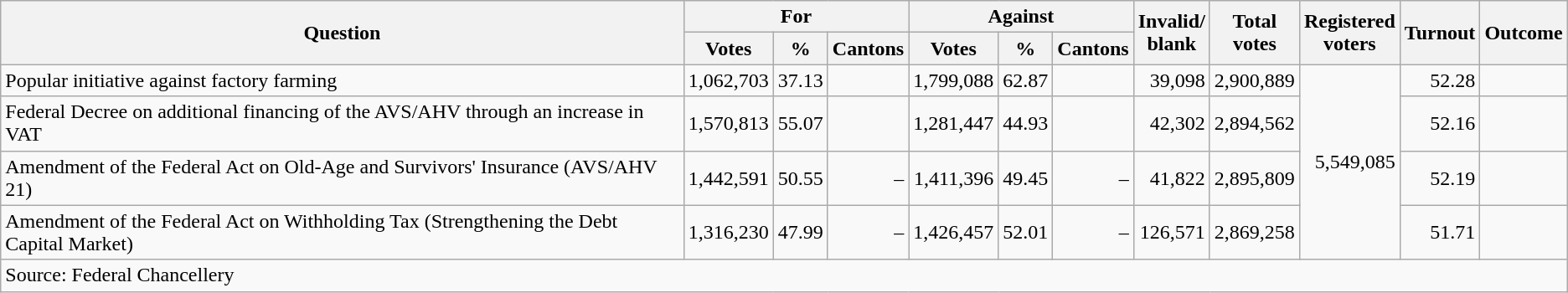<table class="wikitable" style="text-align:right">
<tr>
<th rowspan="2">Question</th>
<th colspan="3">For</th>
<th colspan="3">Against</th>
<th rowspan="2">Invalid/<br>blank</th>
<th rowspan="2">Total<br>votes</th>
<th rowspan="2">Registered<br>voters</th>
<th rowspan="2">Turnout</th>
<th rowspan="2">Outcome</th>
</tr>
<tr>
<th>Votes</th>
<th>%</th>
<th>Cantons</th>
<th>Votes</th>
<th>%</th>
<th>Cantons</th>
</tr>
<tr>
<td align=left>Popular initiative against factory farming</td>
<td>1,062,703</td>
<td>37.13</td>
<td></td>
<td>1,799,088</td>
<td>62.87</td>
<td></td>
<td>39,098</td>
<td>2,900,889</td>
<td rowspan=4>5,549,085</td>
<td>52.28</td>
<td></td>
</tr>
<tr>
<td align="left">Federal Decree on additional financing of the AVS/AHV through an increase in VAT</td>
<td>1,570,813</td>
<td>55.07</td>
<td></td>
<td>1,281,447</td>
<td>44.93</td>
<td></td>
<td>42,302</td>
<td>2,894,562</td>
<td>52.16</td>
<td></td>
</tr>
<tr>
<td align="left">Amendment of the Federal Act on Old-Age and Survivors' Insurance (AVS/AHV 21)</td>
<td>1,442,591</td>
<td>50.55</td>
<td>–</td>
<td>1,411,396</td>
<td>49.45</td>
<td>–</td>
<td>41,822</td>
<td>2,895,809</td>
<td>52.19</td>
<td></td>
</tr>
<tr>
<td align="left">Amendment of the Federal Act on Withholding Tax (Strengthening the Debt Capital Market)</td>
<td>1,316,230</td>
<td>47.99</td>
<td>–</td>
<td>1,426,457</td>
<td>52.01</td>
<td>–</td>
<td>126,571</td>
<td>2,869,258</td>
<td>51.71</td>
<td></td>
</tr>
<tr>
<td colspan="14" align="left">Source: Federal Chancellery</td>
</tr>
</table>
